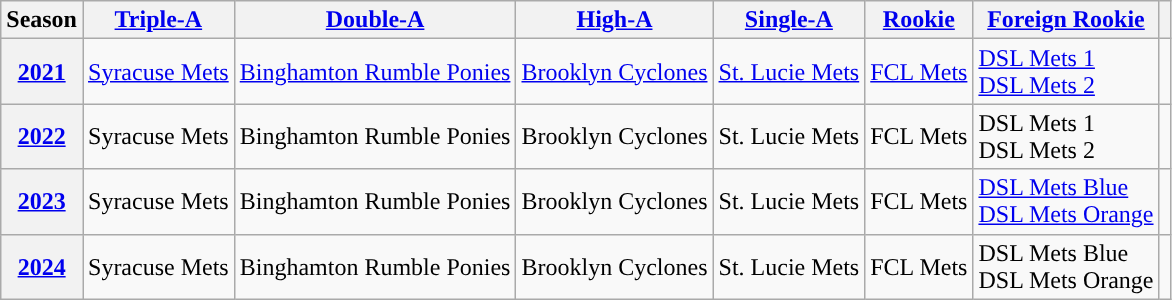<table class="wikitable plainrowheaders">
<tr>
<th scope="col">Season</th>
<th scope="col"><a href='#'><span>Triple-A</span></a></th>
<th scope="col"><a href='#'><span>Double-A</span></a></th>
<th scope="col"><a href='#'><span>High-A</span></a></th>
<th scope="col"><a href='#'><span>Single-A</span></a></th>
<th scope="col"><a href='#'><span>Rookie</span></a></th>
<th scope="col"><a href='#'><span>Foreign Rookie</span></a></th>
<th scope="col"></th>
</tr>
<tr>
<th scope="row" style="text-align:center"><a href='#'>2021</a></th>
<td><a href='#'>Syracuse Mets</a></td>
<td><a href='#'>Binghamton Rumble Ponies</a></td>
<td><a href='#'>Brooklyn Cyclones</a></td>
<td><a href='#'>St. Lucie Mets</a></td>
<td><a href='#'>FCL Mets</a></td>
<td><a href='#'>DSL Mets 1</a><br><a href='#'>DSL Mets 2</a></td>
<td align="center"></td>
</tr>
<tr>
<th scope="row" style="text-align:center"><a href='#'>2022</a></th>
<td>Syracuse Mets</td>
<td>Binghamton Rumble Ponies</td>
<td>Brooklyn Cyclones</td>
<td>St. Lucie Mets</td>
<td>FCL Mets</td>
<td>DSL Mets 1<br>DSL Mets 2</td>
<td align="center"></td>
</tr>
<tr>
<th scope="row" style="text-align:center"><a href='#'>2023</a></th>
<td>Syracuse Mets</td>
<td>Binghamton Rumble Ponies</td>
<td>Brooklyn Cyclones</td>
<td>St. Lucie Mets</td>
<td>FCL Mets</td>
<td><a href='#'>DSL Mets Blue</a><br><a href='#'>DSL Mets Orange</a></td>
<td align="center"></td>
</tr>
<tr>
<th scope="row" style="text-align:center"><a href='#'>2024</a></th>
<td>Syracuse Mets</td>
<td>Binghamton Rumble Ponies</td>
<td>Brooklyn Cyclones</td>
<td>St. Lucie Mets</td>
<td>FCL Mets</td>
<td>DSL Mets Blue<br>DSL Mets Orange</td>
<td align="center"></td>
</tr>
</table>
